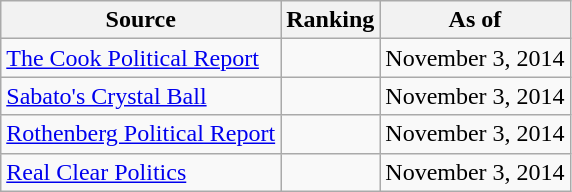<table class="wikitable" style="text-align:center">
<tr>
<th>Source</th>
<th>Ranking</th>
<th>As of</th>
</tr>
<tr>
<td align=left><a href='#'>The Cook Political Report</a></td>
<td></td>
<td>November 3, 2014</td>
</tr>
<tr>
<td align=left><a href='#'>Sabato's Crystal Ball</a></td>
<td></td>
<td>November 3, 2014</td>
</tr>
<tr>
<td align=left><a href='#'>Rothenberg Political Report</a></td>
<td></td>
<td>November 3, 2014</td>
</tr>
<tr>
<td align=left><a href='#'>Real Clear Politics</a></td>
<td></td>
<td>November 3, 2014</td>
</tr>
</table>
